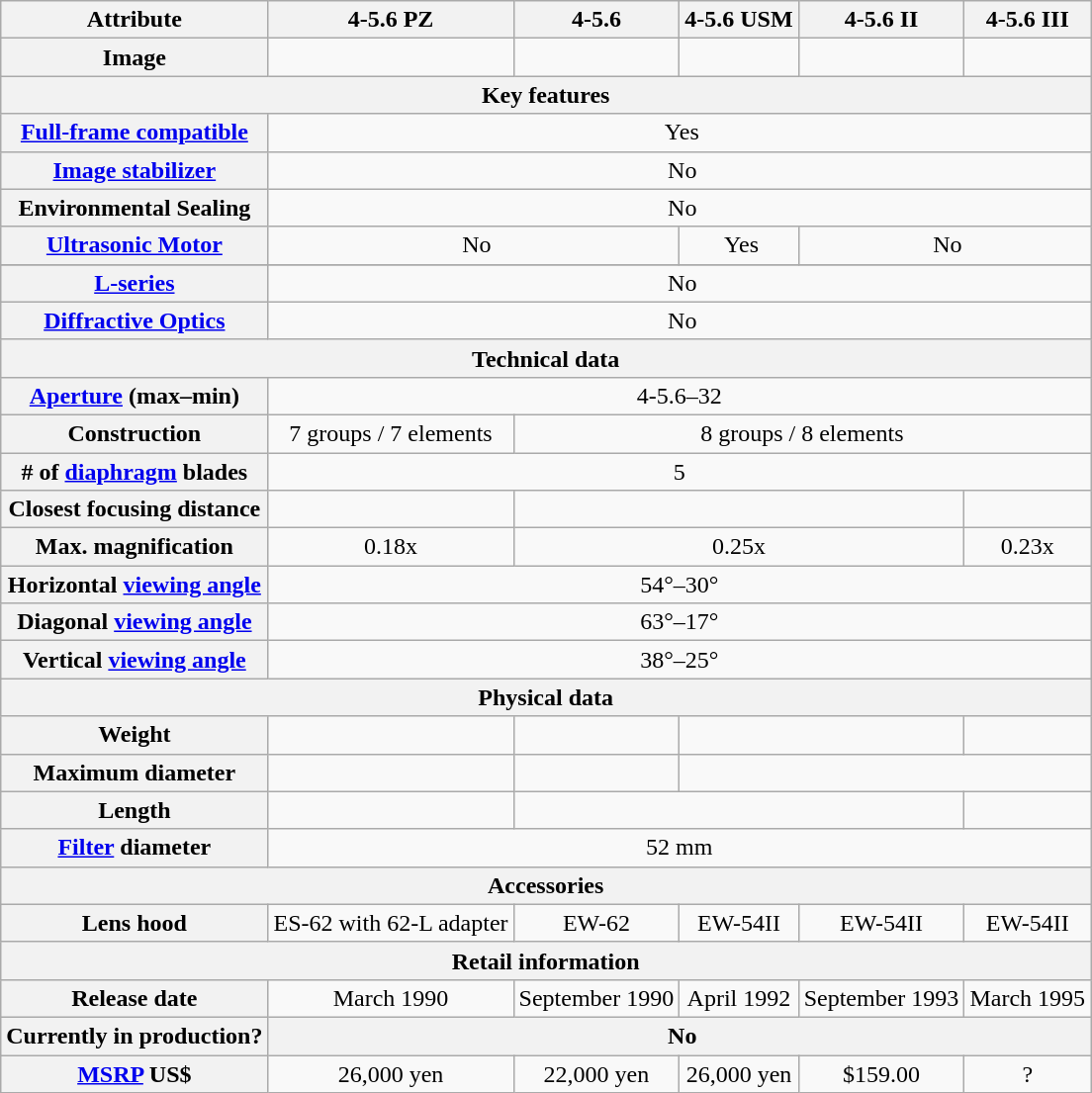<table class="wikitable" style="text-align:center">
<tr>
<th>Attribute</th>
<th>4-5.6 PZ</th>
<th>4-5.6 </th>
<th>4-5.6 USM </th>
<th>4-5.6 II </th>
<th>4-5.6 III</th>
</tr>
<tr>
<th>Image</th>
<td></td>
<td></td>
<td></td>
<td></td>
<td></td>
</tr>
<tr>
<th colspan=6>Key features</th>
</tr>
<tr>
<th><a href='#'>Full-frame compatible</a></th>
<td colspan=5> Yes</td>
</tr>
<tr>
<th><a href='#'>Image stabilizer</a></th>
<td colspan=5> No</td>
</tr>
<tr>
<th>Environmental Sealing</th>
<td colspan=5> No</td>
</tr>
<tr>
<th><a href='#'>Ultrasonic Motor</a></th>
<td colspan=2> No</td>
<td colspan=1> Yes</td>
<td colspan=2> No</td>
</tr>
<tr>
</tr>
<tr>
<th><a href='#'>L-series</a></th>
<td colspan=5> No</td>
</tr>
<tr>
<th><a href='#'>Diffractive Optics</a></th>
<td colspan=5> No</td>
</tr>
<tr>
<th colspan=6>Technical data</th>
</tr>
<tr>
<th><a href='#'>Aperture</a> (max–min)</th>
<td colspan=5>4-5.6–32</td>
</tr>
<tr>
<th>Construction</th>
<td>7 groups / 7 elements</td>
<td colspan=4>8 groups / 8 elements</td>
</tr>
<tr>
<th># of <a href='#'>diaphragm</a> blades</th>
<td colspan=5>5</td>
</tr>
<tr>
<th>Closest focusing distance</th>
<td colspan=1></td>
<td colspan=3></td>
<td colspan=1></td>
</tr>
<tr>
<th>Max. magnification</th>
<td colspan=1>0.18x</td>
<td colspan=3>0.25x</td>
<td colspan=1>0.23x</td>
</tr>
<tr>
<th>Horizontal <a href='#'>viewing angle</a></th>
<td colspan=5>54°–30°</td>
</tr>
<tr>
<th>Diagonal <a href='#'>viewing angle</a></th>
<td colspan=5>63°–17°</td>
</tr>
<tr>
<th>Vertical <a href='#'>viewing angle</a></th>
<td colspan=5>38°–25°</td>
</tr>
<tr>
<th colspan=6>Physical data</th>
</tr>
<tr>
<th>Weight</th>
<td></td>
<td></td>
<td colspan=2></td>
<td></td>
</tr>
<tr>
<th>Maximum diameter</th>
<td></td>
<td></td>
<td colspan=3></td>
</tr>
<tr>
<th>Length</th>
<td></td>
<td colspan=3></td>
<td></td>
</tr>
<tr>
<th><a href='#'>Filter</a> diameter</th>
<td colspan=5>52 mm</td>
</tr>
<tr>
<th colspan=6>Accessories</th>
</tr>
<tr>
<th>Lens hood</th>
<td>ES-62 with 62-L adapter</td>
<td>EW-62</td>
<td>EW-54II</td>
<td>EW-54II</td>
<td>EW-54II</td>
</tr>
<tr>
<th colspan=6>Retail information</th>
</tr>
<tr>
<th>Release date</th>
<td>March 1990</td>
<td>September 1990</td>
<td>April 1992</td>
<td>September 1993</td>
<td>March 1995</td>
</tr>
<tr>
<th>Currently in production?</th>
<th colspan=5> No</th>
</tr>
<tr>
<th><a href='#'>MSRP</a> US$</th>
<td>26,000 yen</td>
<td>22,000 yen</td>
<td>26,000 yen</td>
<td>$159.00</td>
<td>?</td>
</tr>
</table>
